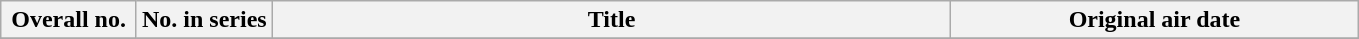<table class="wikitable">
<tr>
<th width="10%">Overall no.</th>
<th width="10%">No. in series</th>
<th width="50%">Title</th>
<th width="30%">Original air date</th>
</tr>
<tr>
</tr>
</table>
